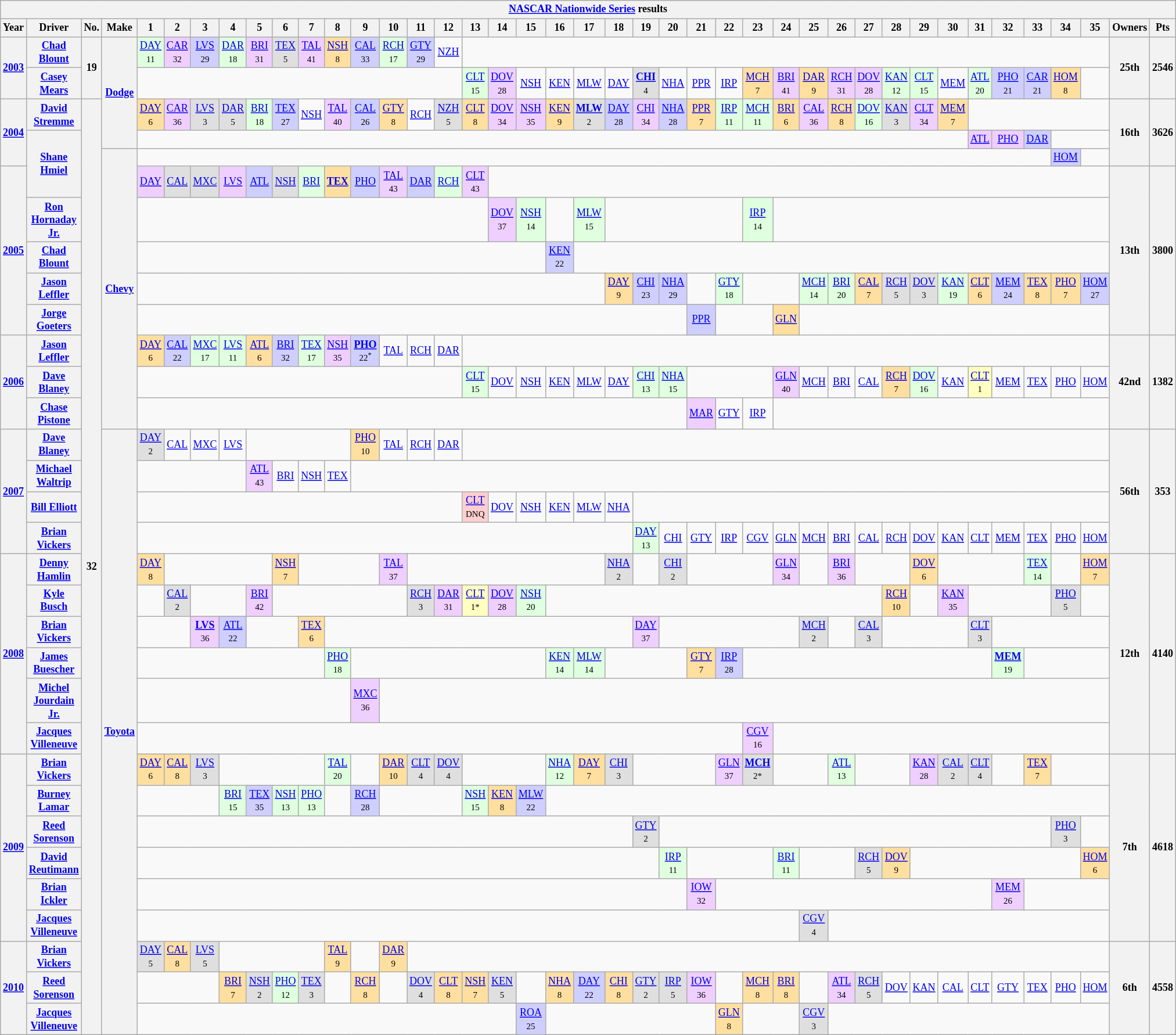<table class="wikitable" style="text-align:center; font-size:75%">
<tr>
<th colspan=42><a href='#'>NASCAR Nationwide Series</a> results</th>
</tr>
<tr>
<th>Year</th>
<th>Driver</th>
<th>No.</th>
<th>Make</th>
<th>1</th>
<th>2</th>
<th>3</th>
<th>4</th>
<th>5</th>
<th>6</th>
<th>7</th>
<th>8</th>
<th>9</th>
<th>10</th>
<th>11</th>
<th>12</th>
<th>13</th>
<th>14</th>
<th>15</th>
<th>16</th>
<th>17</th>
<th>18</th>
<th>19</th>
<th>20</th>
<th>21</th>
<th>22</th>
<th>23</th>
<th>24</th>
<th>25</th>
<th>26</th>
<th>27</th>
<th>28</th>
<th>29</th>
<th>30</th>
<th>31</th>
<th>32</th>
<th>33</th>
<th>34</th>
<th>35</th>
<th>Owners</th>
<th>Pts</th>
</tr>
<tr>
<th rowspan=2><a href='#'>2003</a></th>
<th><a href='#'>Chad Blount</a></th>
<th rowspan=2>19</th>
<th rowspan=4><a href='#'>Dodge</a></th>
<td style="background:#DFFFDF;"><a href='#'>DAY</a><br><small>11</small></td>
<td style="background:#EFCFFF;"><a href='#'>CAR</a><br><small>32</small></td>
<td style="background:#CFCFFF;"><a href='#'>LVS</a><br><small>29</small></td>
<td style="background:#DFFFDF;"><a href='#'>DAR</a><br><small>18</small></td>
<td style="background:#EFCFFF;"><a href='#'>BRI</a><br><small>31</small></td>
<td style="background:#DFDFDF;"><a href='#'>TEX</a><br><small>5</small></td>
<td style="background:#EFCFFF;"><a href='#'>TAL</a><br><small>41</small></td>
<td style="background:#FFDF9F;"><a href='#'>NSH</a><br><small>8</small></td>
<td style="background:#CFCFFF;"><a href='#'>CAL</a><br><small>33</small></td>
<td style="background:#DFFFDF;"><a href='#'>RCH</a><br><small>17</small></td>
<td style="background:#CFCFFF;"><a href='#'>GTY</a><br><small>29</small></td>
<td><a href='#'>NZH</a></td>
<td colspan=23></td>
<th rowspan=2>25th</th>
<th rowspan=2>2546</th>
</tr>
<tr>
<th><a href='#'>Casey Mears</a></th>
<td colspan=12></td>
<td style="background:#DFFFDF;"><a href='#'>CLT</a><br><small>15</small></td>
<td style="background:#EFCFFF;"><a href='#'>DOV</a><br><small>28</small></td>
<td><a href='#'>NSH</a></td>
<td><a href='#'>KEN</a></td>
<td><a href='#'>MLW</a></td>
<td><a href='#'>DAY</a></td>
<td style="background:#DFDFDF;"><strong><a href='#'>CHI</a></strong><br><small>4</small></td>
<td><a href='#'>NHA</a></td>
<td><a href='#'>PPR</a></td>
<td><a href='#'>IRP</a></td>
<td style="background:#FFDF9F;"><a href='#'>MCH</a><br><small>7</small></td>
<td style="background:#EFCFFF;"><a href='#'>BRI</a><br><small>41</small></td>
<td style="background:#FFDF9F;"><a href='#'>DAR</a><br><small>9</small></td>
<td style="background:#EFCFFF;"><a href='#'>RCH</a><br><small>31</small></td>
<td style="background:#EFCFFF;"><a href='#'>DOV</a><br><small>28</small></td>
<td style="background:#DFFFDF;"><a href='#'>KAN</a><br><small>12</small></td>
<td style="background:#DFFFDF;"><a href='#'>CLT</a><br><small>15</small></td>
<td><a href='#'>MEM</a></td>
<td style="background:#DFFFDF;"><a href='#'>ATL</a><br><small>20</small></td>
<td style="background:#CFCFFF;"><a href='#'>PHO</a><br><small>21</small></td>
<td style="background:#CFCFFF;"><a href='#'>CAR</a><br><small>21</small></td>
<td style="background:#FFDF9F;"><a href='#'>HOM</a><br><small>8</small></td>
<td></td>
</tr>
<tr>
<th rowspan=3><a href='#'>2004</a></th>
<th><a href='#'>David Stremme</a></th>
<th rowspan=30>32</th>
<td style="background:#FFDF9F;"><a href='#'>DAY</a><br><small>6</small></td>
<td style="background:#EFCFFF;"><a href='#'>CAR</a><br><small>36</small></td>
<td style="background:#DFDFDF;"><a href='#'>LVS</a><br><small>3</small></td>
<td style="background:#DFDFDF;"><a href='#'>DAR</a><br><small>5</small></td>
<td style="background:#DFFFDF;"><a href='#'>BRI</a><br><small>18</small></td>
<td style="background:#CFCFFF;"><a href='#'>TEX</a><br><small>27</small></td>
<td><a href='#'>NSH</a></td>
<td style="background:#EFCFFF;"><a href='#'>TAL</a><br><small>40</small></td>
<td style="background:#CFCFFF;"><a href='#'>CAL</a><br><small>26</small></td>
<td style="background:#FFDF9F;"><a href='#'>GTY</a><br><small>8</small></td>
<td><a href='#'>RCH</a></td>
<td style="background:#DFDFDF;"><a href='#'>NZH</a><br><small>5</small></td>
<td style="background:#FFDF9F;"><a href='#'>CLT</a><br><small>8</small></td>
<td style="background:#EFCFFF;"><a href='#'>DOV</a><br><small>34</small></td>
<td style="background:#EFCFFF;"><a href='#'>NSH</a><br><small>35</small></td>
<td style="background:#FFDF9F;"><a href='#'>KEN</a><br><small>9</small></td>
<td style="background:#DFDFDF;"><strong><a href='#'>MLW</a></strong><br><small>2</small></td>
<td style="background:#CFCFFF;"><a href='#'>DAY</a><br><small>28</small></td>
<td style="background:#EFCFFF;"><a href='#'>CHI</a><br><small>34</small></td>
<td style="background:#CFCFFF;"><a href='#'>NHA</a><br><small>28</small></td>
<td style="background:#FFDF9F;"><a href='#'>PPR</a><br><small>7</small></td>
<td style="background:#DFFFDF;"><a href='#'>IRP</a><br><small>11</small></td>
<td style="background:#DFFFDF;"><a href='#'>MCH</a><br><small>11</small></td>
<td style="background:#FFDF9F;"><a href='#'>BRI</a><br><small>6</small></td>
<td style="background:#EFCFFF;"><a href='#'>CAL</a><br><small>36</small></td>
<td style="background:#FFDF9F;"><a href='#'>RCH</a><br><small>8</small></td>
<td style="background:#DFFFDF;"><a href='#'>DOV</a><br><small>16</small></td>
<td style="background:#DFDFDF;"><a href='#'>KAN</a><br><small>3</small></td>
<td style="background:#EFCFFF;"><a href='#'>CLT</a><br><small>34</small></td>
<td style="background:#FFDF9F;"><a href='#'>MEM</a><br><small>7</small></td>
<td colspan=5></td>
<th rowspan=3>16th</th>
<th rowspan=3>3626</th>
</tr>
<tr>
<th rowspan=3><a href='#'>Shane Hmiel</a></th>
<td colspan=30></td>
<td style="background:#EFCFFF;"><a href='#'>ATL</a><br></td>
<td style="background:#EFCFFF;"><a href='#'>PHO</a><br></td>
<td style="background:#CFCFFF;"><a href='#'>DAR</a><br></td>
<td colspan=2></td>
</tr>
<tr>
<th rowspan=9><a href='#'>Chevy</a></th>
<td colspan=33></td>
<td style="background:#CFCFFF;"><a href='#'>HOM</a><br></td>
<td></td>
</tr>
<tr>
<th rowspan=5><a href='#'>2005</a></th>
<td style="background:#EFCFFF;"><a href='#'>DAY</a><br></td>
<td style="background:#DFDFDF;"><a href='#'>CAL</a><br></td>
<td style="background:#DFDFDF;"><a href='#'>MXC</a><br></td>
<td style="background:#EFCFFF;"><a href='#'>LVS</a><br></td>
<td style="background:#CFCFFF;"><a href='#'>ATL</a><br></td>
<td style="background:#DFDFDF;"><a href='#'>NSH</a><br></td>
<td style="background:#DFFFDF;"><a href='#'>BRI</a><br></td>
<td style="background:#FFDF9F;"><strong><a href='#'>TEX</a></strong><br></td>
<td style="background:#CFCFFF;"><a href='#'>PHO</a><br></td>
<td style="background:#EFCFFF;"><a href='#'>TAL</a><br><small>43</small></td>
<td style="background:#CFCFFF;"><a href='#'>DAR</a><br></td>
<td style="background:#DFFFDF;"><a href='#'>RCH</a><br></td>
<td style="background:#EFCFFF;"><a href='#'>CLT</a><br><small>43</small></td>
<td colspan=22></td>
<th rowspan=5>13th</th>
<th rowspan=5>3800</th>
</tr>
<tr>
<th><a href='#'>Ron Hornaday Jr.</a></th>
<td colspan=13></td>
<td style="background:#EFCFFF;"><a href='#'>DOV</a><br><small>37</small></td>
<td style="background:#DFFFDF;"><a href='#'>NSH</a><br><small>14</small></td>
<td></td>
<td style="background:#DFFFDF;"><a href='#'>MLW</a><br><small>15</small></td>
<td colspan=5></td>
<td style="background:#DFFFDF;"><a href='#'>IRP</a><br><small>14</small></td>
<td colspan=12></td>
</tr>
<tr>
<th><a href='#'>Chad Blount</a></th>
<td colspan=15></td>
<td style="background:#CFCFFF;"><a href='#'>KEN</a><br><small>22</small></td>
<td colspan=19></td>
</tr>
<tr>
<th><a href='#'>Jason Leffler</a></th>
<td colspan=17></td>
<td style="background:#FFDF9F;"><a href='#'>DAY</a><br><small>9</small></td>
<td style="background:#CFCFFF;"><a href='#'>CHI</a><br><small>23</small></td>
<td style="background:#CFCFFF;"><a href='#'>NHA</a><br><small>29</small></td>
<td></td>
<td style="background:#DFFFDF;"><a href='#'>GTY</a><br><small>18</small></td>
<td colspan=2></td>
<td style="background:#DFFFDF;"><a href='#'>MCH</a><br><small>14</small></td>
<td style="background:#DFFFDF;"><a href='#'>BRI</a><br><small>20</small></td>
<td style="background:#FFDF9F;"><a href='#'>CAL</a><br><small>7</small></td>
<td style="background:#DFDFDF;"><a href='#'>RCH</a><br><small>5</small></td>
<td style="background:#DFDFDF;"><a href='#'>DOV</a><br><small>3</small></td>
<td style="background:#DFFFDF;"><a href='#'>KAN</a><br><small>19</small></td>
<td style="background:#FFDF9F;"><a href='#'>CLT</a><br><small>6</small></td>
<td style="background:#CFCFFF;"><a href='#'>MEM</a><br><small>24</small></td>
<td style="background:#FFDF9F;"><a href='#'>TEX</a><br><small>8</small></td>
<td style="background:#FFDF9F;"><a href='#'>PHO</a><br><small>7</small></td>
<td style="background:#CFCFFF;"><a href='#'>HOM</a><br><small>27</small></td>
</tr>
<tr>
<th><a href='#'>Jorge Goeters</a></th>
<td colspan=20></td>
<td style="background:#CFCFFF;"><a href='#'>PPR</a><br></td>
<td colspan=2></td>
<td style="background:#FFDF9F;"><a href='#'>GLN</a><br></td>
<td colspan=11></td>
</tr>
<tr>
<th rowspan=3><a href='#'>2006</a></th>
<th><a href='#'>Jason Leffler</a></th>
<td style="background:#FFDF9F;"><a href='#'>DAY</a><br><small>6</small></td>
<td style="background:#CFCFFF;"><a href='#'>CAL</a><br><small>22</small></td>
<td style="background:#DFFFDF;"><a href='#'>MXC</a><br><small>17</small></td>
<td style="background:#DFFFDF;"><a href='#'>LVS</a><br><small>11</small></td>
<td style="background:#FFDF9F;"><a href='#'>ATL</a><br><small>6</small></td>
<td style="background:#CFCFFF;"><a href='#'>BRI</a><br><small>32</small></td>
<td style="background:#DFFFDF;"><a href='#'>TEX</a><br><small>17</small></td>
<td style="background:#EFCFFF;"><a href='#'>NSH</a><br><small>35</small></td>
<td style="background:#CFCFFF;"><strong><a href='#'>PHO</a></strong><br><small>22<sup>*</sup></small></td>
<td><a href='#'>TAL</a></td>
<td><a href='#'>RCH</a></td>
<td><a href='#'>DAR</a></td>
<td colspan=23></td>
<th rowspan=3>42nd</th>
<th rowspan=3>1382</th>
</tr>
<tr>
<th><a href='#'>Dave Blaney</a></th>
<td colspan=12></td>
<td style="background:#DFFFDF;"><a href='#'>CLT</a><br><small>15</small></td>
<td><a href='#'>DOV</a></td>
<td><a href='#'>NSH</a></td>
<td><a href='#'>KEN</a></td>
<td><a href='#'>MLW</a></td>
<td><a href='#'>DAY</a></td>
<td style="background:#DFFFDF;"><a href='#'>CHI</a><br><small>13</small></td>
<td style="background:#DFFFDF;"><a href='#'>NHA</a><br><small>15</small></td>
<td colspan=3></td>
<td style="background:#EFCFFF;"><a href='#'>GLN</a><br><small>40</small></td>
<td><a href='#'>MCH</a></td>
<td><a href='#'>BRI</a></td>
<td><a href='#'>CAL</a></td>
<td style="background:#FFDF9F;"><a href='#'>RCH</a><br><small>7</small></td>
<td style="background:#DFFFDF;"><a href='#'>DOV</a><br><small>16</small></td>
<td><a href='#'>KAN</a></td>
<td style="background:#FFFFBF;"><a href='#'>CLT</a><br><small>1</small></td>
<td><a href='#'>MEM</a></td>
<td><a href='#'>TEX</a></td>
<td><a href='#'>PHO</a></td>
<td><a href='#'>HOM</a></td>
</tr>
<tr>
<th><a href='#'>Chase Pistone</a></th>
<td colspan=20></td>
<td style="background:#EFCFFF;"><a href='#'>MAR</a><br></td>
<td><a href='#'>GTY</a></td>
<td><a href='#'>IRP</a></td>
<td colspan=12></td>
</tr>
<tr>
<th rowspan=4><a href='#'>2007</a></th>
<th><a href='#'>Dave Blaney</a></th>
<th rowspan=19><a href='#'>Toyota</a></th>
<td style="background:#DFDFDF;"><a href='#'>DAY</a><br><small>2</small></td>
<td><a href='#'>CAL</a></td>
<td><a href='#'>MXC</a></td>
<td><a href='#'>LVS</a></td>
<td colspan=4></td>
<td style="background:#FFDF9F;"><a href='#'>PHO</a><br><small>10</small></td>
<td><a href='#'>TAL</a></td>
<td><a href='#'>RCH</a></td>
<td><a href='#'>DAR</a></td>
<td colspan=23></td>
<th rowspan=4>56th</th>
<th rowspan=4>353</th>
</tr>
<tr>
<th><a href='#'>Michael Waltrip</a></th>
<td colspan=4></td>
<td style="background:#EFCFFF;"><a href='#'>ATL</a><br><small>43</small></td>
<td><a href='#'>BRI</a></td>
<td><a href='#'>NSH</a></td>
<td><a href='#'>TEX</a></td>
<td colspan=27></td>
</tr>
<tr>
<th><a href='#'>Bill Elliott</a></th>
<td colspan=12></td>
<td style="background:#FFCFCF;"><a href='#'>CLT</a><br><small>DNQ</small></td>
<td><a href='#'>DOV</a></td>
<td><a href='#'>NSH</a></td>
<td><a href='#'>KEN</a></td>
<td><a href='#'>MLW</a></td>
<td><a href='#'>NHA</a></td>
<td colspan=17></td>
</tr>
<tr>
<th><a href='#'>Brian Vickers</a></th>
<td colspan=18></td>
<td style="background:#DFFFDF;"><a href='#'>DAY</a><br><small>13</small></td>
<td><a href='#'>CHI</a></td>
<td><a href='#'>GTY</a></td>
<td><a href='#'>IRP</a></td>
<td><a href='#'>CGV</a></td>
<td><a href='#'>GLN</a></td>
<td><a href='#'>MCH</a></td>
<td><a href='#'>BRI</a></td>
<td><a href='#'>CAL</a></td>
<td><a href='#'>RCH</a></td>
<td><a href='#'>DOV</a></td>
<td><a href='#'>KAN</a></td>
<td><a href='#'>CLT</a></td>
<td><a href='#'>MEM</a></td>
<td><a href='#'>TEX</a></td>
<td><a href='#'>PHO</a></td>
<td><a href='#'>HOM</a></td>
</tr>
<tr>
<th rowspan=6><a href='#'>2008</a></th>
<th><a href='#'>Denny Hamlin</a></th>
<td style="background:#FFDF9F;"><a href='#'>DAY</a><br><small>8</small></td>
<td colspan=4></td>
<td style="background:#FFDF9F;"><a href='#'>NSH</a><br><small>7</small></td>
<td colspan=3></td>
<td style="background:#EFCFFF;"><a href='#'>TAL</a><br><small>37</small></td>
<td colspan=7></td>
<td style="background:#DFDFDF;"><a href='#'>NHA</a><br><small>2</small></td>
<td></td>
<td style="background:#DFDFDF;"><a href='#'>CHI</a><br><small>2</small></td>
<td colspan=3></td>
<td style="background:#EFCFFF;"><a href='#'>GLN</a><br><small>34</small></td>
<td></td>
<td style="background:#EFCFFF;"><a href='#'>BRI</a><br><small>36</small></td>
<td colspan=2></td>
<td style="background:#FFDF9F;"><a href='#'>DOV</a><br><small>6</small></td>
<td colspan=3></td>
<td style="background:#DFFFDF;"><a href='#'>TEX</a><br><small>14</small></td>
<td></td>
<td style="background:#FFDF9F;"><a href='#'>HOM</a><br><small>7</small></td>
<th rowspan=6>12th</th>
<th rowspan=6>4140</th>
</tr>
<tr>
<th><a href='#'>Kyle Busch</a></th>
<td></td>
<td style="background:#DFDFDF;"><a href='#'>CAL</a><br><small>2</small></td>
<td colspan=2></td>
<td style="background:#EFCFFF;"><a href='#'>BRI</a><br><small>42</small></td>
<td colspan=5></td>
<td style="background:#DFDFDF;"><a href='#'>RCH</a><br><small>3</small></td>
<td style="background:#EFCFFF;"><a href='#'>DAR</a><br><small>31</small></td>
<td style="background:#FFFFBF;"><a href='#'>CLT</a><br><small>1*</small></td>
<td style="background:#EFCFFF;"><a href='#'>DOV</a><br><small>28</small></td>
<td style="background:#DFFFDF;"><a href='#'>NSH</a><br><small>20</small></td>
<td colspan=12></td>
<td style="background:#FFDF9F;"><a href='#'>RCH</a><br><small>10</small></td>
<td></td>
<td style="background:#EFCFFF;"><a href='#'>KAN</a><br><small>35</small></td>
<td colspan=3></td>
<td style="background:#DFDFDF;"><a href='#'>PHO</a><br><small>5</small></td>
<td></td>
</tr>
<tr>
<th><a href='#'>Brian Vickers</a></th>
<td colspan=2></td>
<td style="background:#EFCFFF;"><strong><a href='#'>LVS</a></strong><br><small>36</small></td>
<td style="background:#CFCFFF;"><a href='#'>ATL</a><br><small>22</small></td>
<td colspan=2></td>
<td style="background:#FFDF9F;"><a href='#'>TEX</a><br><small>6</small></td>
<td colspan=11></td>
<td style="background:#EFCFFF;"><a href='#'>DAY</a><br><small>37</small></td>
<td colspan=5></td>
<td style="background:#DFDFDF;"><a href='#'>MCH</a><br><small>2</small></td>
<td></td>
<td style="background:#DFDFDF;"><a href='#'>CAL</a><br><small>3</small></td>
<td colspan=3></td>
<td style="background:#DFDFDF;"><a href='#'>CLT</a><br><small>3</small></td>
<td colspan=4></td>
</tr>
<tr>
<th><a href='#'>James Buescher</a></th>
<td colspan=7></td>
<td style="background:#DFFFDF;"><a href='#'>PHO</a><br><small>18</small></td>
<td colspan=7></td>
<td style="background:#DFFFDF;"><a href='#'>KEN</a><br><small>14</small></td>
<td style="background:#DFFFDF;"><a href='#'>MLW</a><br><small>14</small></td>
<td colspan=3></td>
<td style="background:#FFDF9F;"><a href='#'>GTY</a><br><small>7</small></td>
<td style="background:#CFCFFF;"><a href='#'>IRP</a><br><small>28</small></td>
<td colspan=9></td>
<td style="background:#DFFFDF;"><strong><a href='#'>MEM</a></strong><br><small>19</small></td>
<td colspan=3></td>
</tr>
<tr>
<th><a href='#'>Michel Jourdain Jr.</a></th>
<td colspan=8></td>
<td style="background:#EFCFFF;"><a href='#'>MXC</a><br><small>36</small></td>
<td colspan=26></td>
</tr>
<tr>
<th><a href='#'>Jacques Villeneuve</a></th>
<td colspan=22></td>
<td style="background:#EFCFFF;"><a href='#'>CGV</a><br><small>16</small></td>
<td colspan=12></td>
</tr>
<tr>
<th rowspan=6><a href='#'>2009</a></th>
<th><a href='#'>Brian Vickers</a></th>
<td style="background:#FFDF9F;"><a href='#'>DAY</a><br><small>6</small></td>
<td style="background:#FFDF9F;"><a href='#'>CAL</a><br><small>8</small></td>
<td style="background:#DFDFDF;"><a href='#'>LVS</a><br><small>3</small></td>
<td colspan=4></td>
<td style="background:#DFFFDF;"><a href='#'>TAL</a><br><small>20</small></td>
<td></td>
<td style="background:#FFDF9F;"><a href='#'>DAR</a><br><small>10</small></td>
<td style="background:#DFDFDF;"><a href='#'>CLT</a><br><small>4</small></td>
<td style="background:#DFDFDF;"><a href='#'>DOV</a><br><small>4</small></td>
<td colspan=3></td>
<td style="background:#DFFFDF;"><a href='#'>NHA</a><br><small>12</small></td>
<td style="background:#FFDF9F;"><a href='#'>DAY</a><br><small>7</small></td>
<td style="background:#DFDFDF;"><a href='#'>CHI</a><br><small>3</small></td>
<td colspan=3></td>
<td style="background:#EFCFFF;"><a href='#'>GLN</a><br><small>37</small></td>
<td style="background:#DFDFDF;"><strong><a href='#'>MCH</a></strong><br><small>2*</small></td>
<td colspan=2></td>
<td style="background:#DFFFDF;"><a href='#'>ATL</a><br><small>13</small></td>
<td colspan=2></td>
<td style="background:#EFCFFF;"><a href='#'>KAN</a><br><small>28</small></td>
<td style="background:#DFDFDF;"><a href='#'>CAL</a><br><small>2</small></td>
<td style="background:#DFDFDF;"><a href='#'>CLT</a><br><small>4</small></td>
<td></td>
<td style="background:#FFDF9F;"><a href='#'>TEX</a><br><small>7</small></td>
<td colspan=2></td>
<th rowspan=6>7th</th>
<th rowspan=6>4618</th>
</tr>
<tr>
<th><a href='#'>Burney Lamar</a></th>
<td colspan=3></td>
<td style="background:#DFFFDF;"><a href='#'>BRI</a><br><small>15</small></td>
<td style="background:#CFCFFF;"><a href='#'>TEX</a><br><small>35</small></td>
<td style="background:#DFFFDF;"><a href='#'>NSH</a><br><small>13</small></td>
<td style="background:#DFFFDF;"><a href='#'>PHO</a><br><small>13</small></td>
<td></td>
<td style="background:#CFCFFF;"><a href='#'>RCH</a><br><small>28</small></td>
<td colspan=3></td>
<td style="background:#DFFFDF;"><a href='#'>NSH</a><br><small>15</small></td>
<td style="background:#FFDF9F;"><a href='#'>KEN</a><br><small>8</small></td>
<td style="background:#CFCFFF;"><a href='#'>MLW</a><br><small>22</small></td>
<td colspan=20></td>
</tr>
<tr>
<th><a href='#'>Reed Sorenson</a></th>
<td colspan=18></td>
<td style="background:#DFDFDF;"><a href='#'>GTY</a><br><small>2</small></td>
<td colspan=14></td>
<td style="background:#DFDFDF;"><a href='#'>PHO</a><br><small>3</small></td>
<td></td>
</tr>
<tr>
<th><a href='#'>David Reutimann</a></th>
<td colspan=19></td>
<td style="background:#DFFFDF;"><a href='#'>IRP</a><br><small>11</small></td>
<td colspan=3></td>
<td style="background:#DFFFDF;"><a href='#'>BRI</a><br><small>11</small></td>
<td colspan=2></td>
<td style="background:#DFDFDF;"><a href='#'>RCH</a><br><small>5</small></td>
<td style="background:#FFDF9F;"><a href='#'>DOV</a><br><small>9</small></td>
<td colspan=6></td>
<td style="background:#FFDF9F;"><a href='#'>HOM</a><br><small>6</small></td>
</tr>
<tr>
<th><a href='#'>Brian Ickler</a></th>
<td colspan=20></td>
<td style="background:#EFCFFF;"><a href='#'>IOW</a><br><small>32</small></td>
<td colspan=10></td>
<td style="background:#EFCFFF;"><a href='#'>MEM</a><br><small>26</small></td>
<td colspan=3></td>
</tr>
<tr>
<th><a href='#'>Jacques Villeneuve</a></th>
<td colspan=24></td>
<td style="background:#DFDFDF;"><a href='#'>CGV</a><br><small>4</small></td>
<td colspan=10></td>
</tr>
<tr>
<th rowspan=3><a href='#'>2010</a></th>
<th><a href='#'>Brian Vickers</a></th>
<td style="background:#DFDFDF;"><a href='#'>DAY</a><br><small>5</small></td>
<td style="background:#FFDF9F;"><a href='#'>CAL</a><br><small>8</small></td>
<td style="background:#DFDFDF;"><a href='#'>LVS</a><br><small>5</small></td>
<td colspan=4></td>
<td style="background:#FFDF9F;"><a href='#'>TAL</a><br><small>9</small></td>
<td></td>
<td style="background:#FFDF9F;"><a href='#'>DAR</a><br><small>9</small></td>
<td colspan=25></td>
<th rowspan=3>6th</th>
<th rowspan=3>4558</th>
</tr>
<tr>
<th><a href='#'>Reed Sorenson</a></th>
<td colspan=3></td>
<td style="background:#FFDF9F;"><a href='#'>BRI</a><br><small>7</small></td>
<td style="background:#DFDFDF;"><a href='#'>NSH</a><br><small>2</small></td>
<td style="background:#DFFFDF;"><a href='#'>PHO</a><br><small>12</small></td>
<td style="background:#DFDFDF;"><a href='#'>TEX</a><br><small>3</small></td>
<td></td>
<td style="background:#FFDF9F;"><a href='#'>RCH</a><br><small>8</small></td>
<td></td>
<td style="background:#DFDFDF;"><a href='#'>DOV</a><br><small>4</small></td>
<td style="background:#FFDF9F;"><a href='#'>CLT</a><br><small>8</small></td>
<td style="background:#FFDF9F;"><a href='#'>NSH</a><br><small>7</small></td>
<td style="background:#DFDFDF;"><a href='#'>KEN</a><br><small>5</small></td>
<td></td>
<td style="background:#FFDF9F;"><a href='#'>NHA</a><br><small>8</small></td>
<td style="background:#CFCFFF;"><a href='#'>DAY</a><br><small>22</small></td>
<td style="background:#FFDF9F;"><a href='#'>CHI</a><br><small>8</small></td>
<td style="background:#DFDFDF;"><a href='#'>GTY</a><br><small>2</small></td>
<td style="background:#DFDFDF;"><a href='#'>IRP</a><br><small>5</small></td>
<td style="background:#EFCFFF;"><a href='#'>IOW</a><br><small>36</small></td>
<td></td>
<td style="background:#FFDF9F;"><a href='#'>MCH</a><br><small>8</small></td>
<td style="background:#FFDF9F;"><a href='#'>BRI</a><br><small>8</small></td>
<td></td>
<td style="background:#EFCFFF;"><a href='#'>ATL</a><br><small>34</small></td>
<td style="background:#DFDFDF;"><a href='#'>RCH</a><br><small>5</small></td>
<td><a href='#'>DOV</a></td>
<td><a href='#'>KAN</a></td>
<td><a href='#'>CAL</a></td>
<td><a href='#'>CLT</a></td>
<td><a href='#'>GTY</a></td>
<td><a href='#'>TEX</a></td>
<td><a href='#'>PHO</a></td>
<td><a href='#'>HOM</a></td>
</tr>
<tr>
<th><a href='#'>Jacques Villeneuve</a></th>
<td colspan=14></td>
<td style="background:#CFCFFF;"><a href='#'>ROA</a><br><small>25</small></td>
<td colspan=6></td>
<td style="background:#FFDF9F;"><a href='#'>GLN</a><br><small>8</small></td>
<td colspan=2></td>
<td style="background:#DFDFDF;"><a href='#'>CGV</a><br><small>3</small></td>
<td colspan=10></td>
</tr>
</table>
